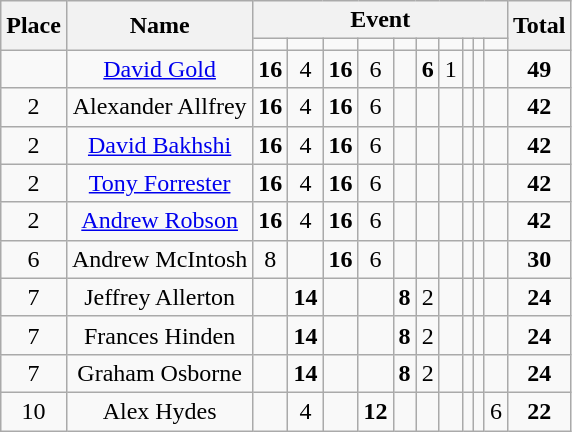<table class="wikitable" style="text-align:center;">
<tr>
<th rowspan="2">Place</th>
<th rowspan="2">Name</th>
<th colspan="10">Event</th>
<th rowspan="2">Total</th>
</tr>
<tr>
<td></td>
<td></td>
<td></td>
<td></td>
<td></td>
<td></td>
<td></td>
<td></td>
<td></td>
<td></td>
</tr>
<tr>
<td></td>
<td><a href='#'>David Gold</a></td>
<td><strong>16</strong></td>
<td>4</td>
<td><strong>16</strong></td>
<td>6</td>
<td></td>
<td><strong>6</strong></td>
<td>1</td>
<td></td>
<td></td>
<td></td>
<td><strong>49</strong></td>
</tr>
<tr>
<td>2</td>
<td>Alexander Allfrey</td>
<td><strong>16</strong></td>
<td>4</td>
<td><strong>16</strong></td>
<td>6</td>
<td></td>
<td></td>
<td></td>
<td></td>
<td></td>
<td></td>
<td><strong>42</strong></td>
</tr>
<tr>
<td>2</td>
<td><a href='#'>David Bakhshi</a></td>
<td><strong>16</strong></td>
<td>4</td>
<td><strong>16</strong></td>
<td>6</td>
<td></td>
<td></td>
<td></td>
<td></td>
<td></td>
<td></td>
<td><strong>42</strong></td>
</tr>
<tr>
<td>2</td>
<td><a href='#'>Tony Forrester</a></td>
<td><strong>16</strong></td>
<td>4</td>
<td><strong>16</strong></td>
<td>6</td>
<td></td>
<td></td>
<td></td>
<td></td>
<td></td>
<td></td>
<td><strong>42</strong></td>
</tr>
<tr>
<td>2</td>
<td><a href='#'>Andrew Robson</a></td>
<td><strong>16</strong></td>
<td>4</td>
<td><strong>16</strong></td>
<td>6</td>
<td></td>
<td></td>
<td></td>
<td></td>
<td></td>
<td></td>
<td><strong>42</strong></td>
</tr>
<tr>
<td>6</td>
<td>Andrew McIntosh</td>
<td>8</td>
<td></td>
<td><strong>16</strong></td>
<td>6</td>
<td></td>
<td></td>
<td></td>
<td></td>
<td></td>
<td></td>
<td><strong>30</strong></td>
</tr>
<tr>
<td>7</td>
<td>Jeffrey Allerton</td>
<td></td>
<td><strong>14</strong></td>
<td></td>
<td></td>
<td><strong>8</strong></td>
<td>2</td>
<td></td>
<td></td>
<td></td>
<td></td>
<td><strong>24</strong></td>
</tr>
<tr>
<td>7</td>
<td>Frances Hinden</td>
<td></td>
<td><strong>14</strong></td>
<td></td>
<td></td>
<td><strong>8</strong></td>
<td>2</td>
<td></td>
<td></td>
<td></td>
<td></td>
<td><strong>24</strong></td>
</tr>
<tr>
<td>7</td>
<td>Graham Osborne</td>
<td></td>
<td><strong>14</strong></td>
<td></td>
<td></td>
<td><strong>8</strong></td>
<td>2</td>
<td></td>
<td></td>
<td></td>
<td></td>
<td><strong>24</strong></td>
</tr>
<tr>
<td>10</td>
<td>Alex Hydes</td>
<td></td>
<td>4</td>
<td></td>
<td><strong>12</strong></td>
<td></td>
<td></td>
<td></td>
<td></td>
<td></td>
<td>6</td>
<td><strong>22</strong></td>
</tr>
</table>
